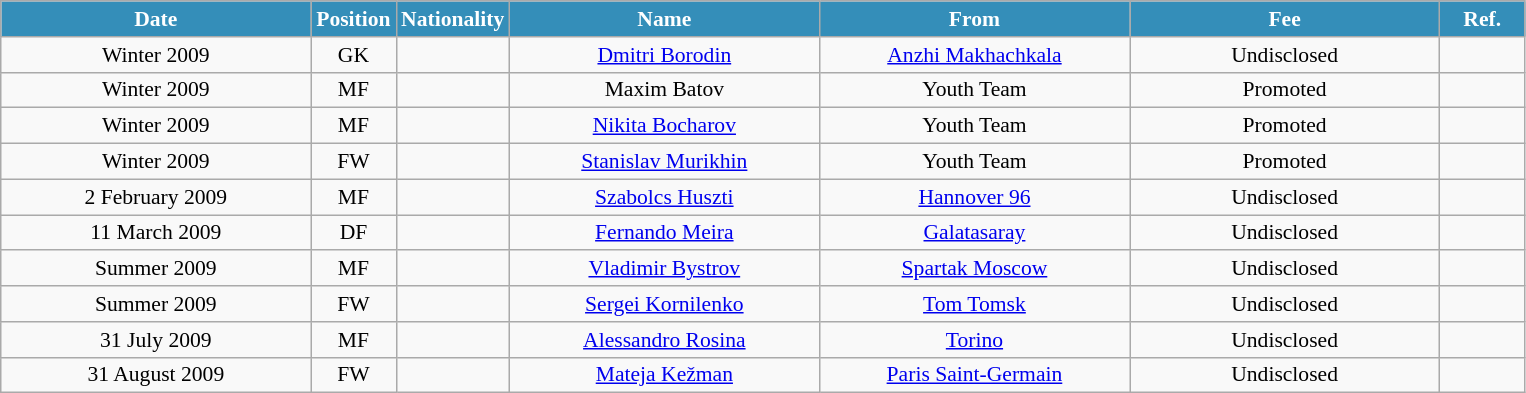<table class="wikitable"  style="text-align:center; font-size:90%; ">
<tr>
<th style="background:#348EB9; color:white; width:200px;">Date</th>
<th style="background:#348EB9; color:white; width:50px;">Position</th>
<th style="background:#348EB9; color:white; width:50px;">Nationality</th>
<th style="background:#348EB9; color:white; width:200px;">Name</th>
<th style="background:#348EB9; color:white; width:200px;">From</th>
<th style="background:#348EB9; color:white; width:200px;">Fee</th>
<th style="background:#348EB9; color:white; width:50px;">Ref.</th>
</tr>
<tr>
<td>Winter 2009</td>
<td>GK</td>
<td></td>
<td><a href='#'>Dmitri Borodin</a></td>
<td><a href='#'>Anzhi Makhachkala</a></td>
<td>Undisclosed</td>
<td></td>
</tr>
<tr>
<td>Winter 2009</td>
<td>MF</td>
<td></td>
<td>Maxim Batov</td>
<td>Youth Team</td>
<td>Promoted</td>
<td></td>
</tr>
<tr>
<td>Winter 2009</td>
<td>MF</td>
<td></td>
<td><a href='#'>Nikita Bocharov</a></td>
<td>Youth Team</td>
<td>Promoted</td>
<td></td>
</tr>
<tr>
<td>Winter 2009</td>
<td>FW</td>
<td></td>
<td><a href='#'>Stanislav Murikhin</a></td>
<td>Youth Team</td>
<td>Promoted</td>
<td></td>
</tr>
<tr>
<td>2 February 2009</td>
<td>MF</td>
<td></td>
<td><a href='#'>Szabolcs Huszti</a></td>
<td><a href='#'>Hannover 96</a></td>
<td>Undisclosed</td>
<td></td>
</tr>
<tr>
<td>11 March 2009</td>
<td>DF</td>
<td></td>
<td><a href='#'>Fernando Meira</a></td>
<td><a href='#'>Galatasaray</a></td>
<td>Undisclosed</td>
<td></td>
</tr>
<tr>
<td>Summer 2009</td>
<td>MF</td>
<td></td>
<td><a href='#'>Vladimir Bystrov</a></td>
<td><a href='#'>Spartak Moscow</a></td>
<td>Undisclosed</td>
<td></td>
</tr>
<tr>
<td>Summer 2009</td>
<td>FW</td>
<td></td>
<td><a href='#'>Sergei Kornilenko</a></td>
<td><a href='#'>Tom Tomsk</a></td>
<td>Undisclosed</td>
<td></td>
</tr>
<tr>
<td>31 July 2009</td>
<td>MF</td>
<td></td>
<td><a href='#'>Alessandro Rosina</a></td>
<td><a href='#'>Torino</a></td>
<td>Undisclosed</td>
<td></td>
</tr>
<tr>
<td>31 August 2009</td>
<td>FW</td>
<td></td>
<td><a href='#'>Mateja Kežman</a></td>
<td><a href='#'>Paris Saint-Germain</a></td>
<td>Undisclosed</td>
<td></td>
</tr>
</table>
